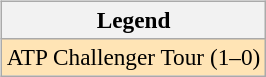<table>
<tr valign=top>
<td><br><table class=wikitable style=font-size:97%>
<tr>
<th>Legend</th>
</tr>
<tr style="background:moccasin;">
<td>ATP Challenger Tour (1–0)</td>
</tr>
</table>
</td>
<td></td>
</tr>
</table>
